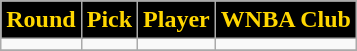<table class="wikitable" style="text-align:center">
<tr>
<th style=" background:black;color:gold;">Round</th>
<th style=" background:black;color:gold;">Pick</th>
<th style=" background:black;color:gold;">Player</th>
<th style=" background:black;color:gold;">WNBA Club</th>
</tr>
<tr>
<td></td>
<td></td>
<td></td>
<td></td>
</tr>
<tr>
</tr>
</table>
